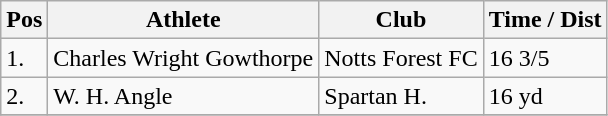<table class="wikitable">
<tr>
<th>Pos</th>
<th>Athlete</th>
<th>Club</th>
<th>Time / Dist</th>
</tr>
<tr>
<td>1.</td>
<td>Charles Wright Gowthorpe</td>
<td>Notts Forest FC</td>
<td>16 3/5</td>
</tr>
<tr>
<td>2.</td>
<td>W. H. Angle</td>
<td>Spartan H.</td>
<td>16 yd</td>
</tr>
<tr>
</tr>
</table>
